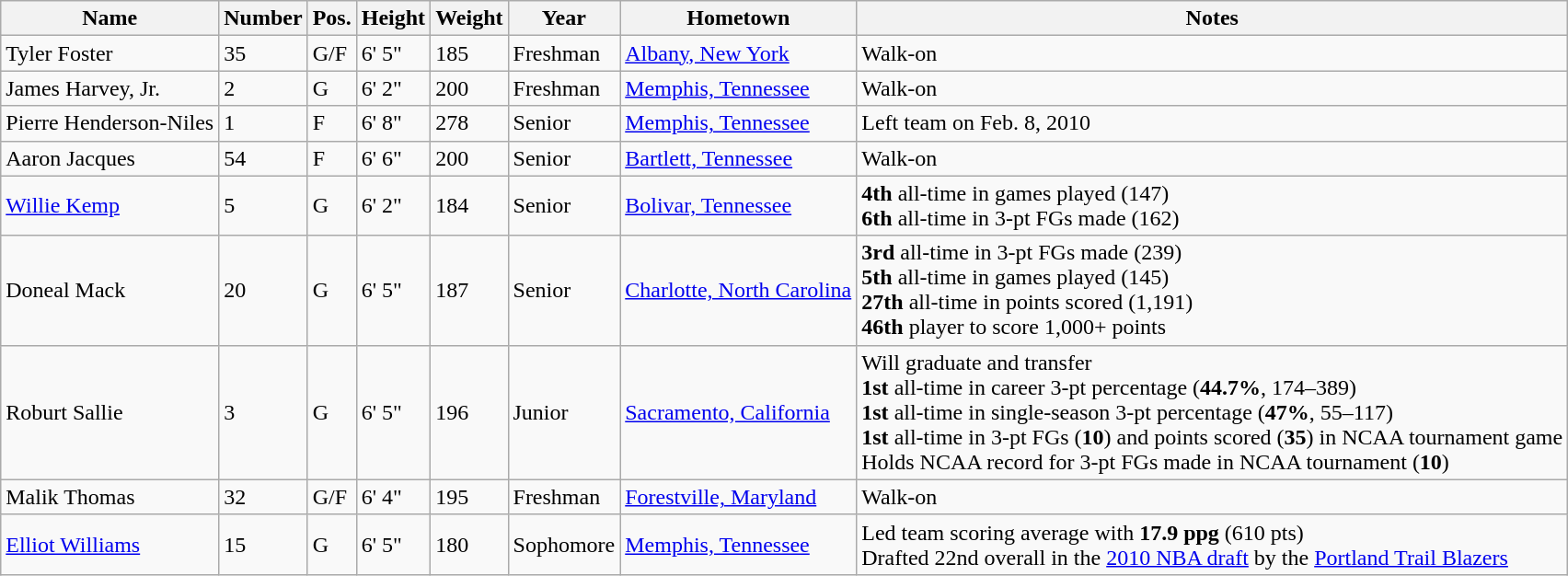<table class="wikitable sortable" border="1">
<tr>
<th>Name</th>
<th>Number</th>
<th>Pos.</th>
<th>Height</th>
<th>Weight</th>
<th>Year</th>
<th>Hometown</th>
<th class="unsortable">Notes</th>
</tr>
<tr>
<td>Tyler Foster</td>
<td>35</td>
<td>G/F</td>
<td>6' 5"</td>
<td>185</td>
<td>Freshman</td>
<td><a href='#'>Albany, New York</a></td>
<td>Walk-on</td>
</tr>
<tr>
<td>James Harvey, Jr.</td>
<td>2</td>
<td>G</td>
<td>6' 2"</td>
<td>200</td>
<td>Freshman</td>
<td><a href='#'>Memphis, Tennessee</a></td>
<td>Walk-on</td>
</tr>
<tr>
<td>Pierre Henderson-Niles</td>
<td>1</td>
<td>F</td>
<td>6' 8"</td>
<td>278</td>
<td>Senior</td>
<td><a href='#'>Memphis, Tennessee</a></td>
<td>Left team on Feb. 8, 2010</td>
</tr>
<tr>
<td>Aaron Jacques</td>
<td>54</td>
<td>F</td>
<td>6' 6"</td>
<td>200</td>
<td>Senior</td>
<td><a href='#'>Bartlett, Tennessee</a></td>
<td>Walk-on</td>
</tr>
<tr>
<td><a href='#'>Willie Kemp</a></td>
<td>5</td>
<td>G</td>
<td>6' 2"</td>
<td>184</td>
<td>Senior</td>
<td><a href='#'>Bolivar, Tennessee</a></td>
<td><strong>4th</strong> all-time in games played (147)<br><strong>6th</strong> all-time in 3-pt FGs made (162)</td>
</tr>
<tr>
<td>Doneal Mack</td>
<td>20</td>
<td>G</td>
<td>6' 5"</td>
<td>187</td>
<td>Senior</td>
<td><a href='#'>Charlotte, North Carolina</a></td>
<td><strong>3rd</strong> all-time in 3-pt FGs made (239)<br><strong>5th</strong> all-time in games played (145)<br> <strong>27th</strong> all-time in points scored (1,191)<br><strong>46th</strong> player to score 1,000+ points</td>
</tr>
<tr>
<td>Roburt Sallie</td>
<td>3</td>
<td>G</td>
<td>6' 5"</td>
<td>196</td>
<td>Junior</td>
<td><a href='#'>Sacramento, California</a></td>
<td>Will graduate and transfer<br><strong>1st</strong> all-time in career 3-pt percentage (<strong>44.7%</strong>, 174–389)<br><strong>1st</strong> all-time in single-season 3-pt percentage (<strong>47%</strong>, 55–117)<br><strong>1st</strong> all-time in 3-pt FGs (<strong>10</strong>) and points scored (<strong>35</strong>) in NCAA tournament game<br>Holds NCAA record for 3-pt FGs made in NCAA tournament (<strong>10</strong>)</td>
</tr>
<tr>
<td>Malik Thomas</td>
<td>32</td>
<td>G/F</td>
<td>6' 4"</td>
<td>195</td>
<td>Freshman</td>
<td><a href='#'>Forestville, Maryland</a></td>
<td>Walk-on</td>
</tr>
<tr>
<td><a href='#'>Elliot Williams</a></td>
<td>15</td>
<td>G</td>
<td>6' 5"</td>
<td>180</td>
<td>Sophomore</td>
<td><a href='#'>Memphis, Tennessee</a></td>
<td>Led team scoring average with <strong>17.9 ppg</strong> (610 pts)<br>Drafted 22nd overall in the <a href='#'>2010 NBA draft</a> by the <a href='#'>Portland Trail Blazers</a></td>
</tr>
</table>
